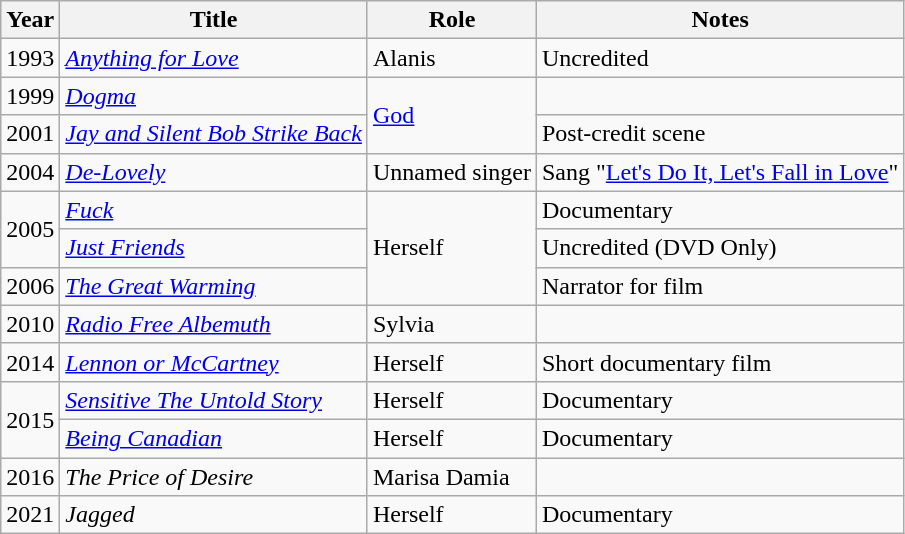<table class="wikitable sortable">
<tr>
<th>Year</th>
<th>Title</th>
<th>Role</th>
<th class="unsortable">Notes</th>
</tr>
<tr>
<td>1993</td>
<td><em><a href='#'>Anything for Love</a></em></td>
<td>Alanis</td>
<td>Uncredited</td>
</tr>
<tr>
<td>1999</td>
<td><em><a href='#'>Dogma</a></em></td>
<td rowspan="2"><a href='#'>God</a></td>
<td></td>
</tr>
<tr>
<td>2001</td>
<td><em><a href='#'>Jay and Silent Bob Strike Back</a></em></td>
<td>Post-credit scene</td>
</tr>
<tr>
<td>2004</td>
<td><em><a href='#'>De-Lovely</a></em></td>
<td>Unnamed singer</td>
<td>Sang "<a href='#'>Let's Do It, Let's Fall in Love</a>"</td>
</tr>
<tr>
<td rowspan="2">2005</td>
<td><em><a href='#'>Fuck</a></em></td>
<td rowspan="3">Herself</td>
<td>Documentary</td>
</tr>
<tr>
<td><em><a href='#'>Just Friends</a></em></td>
<td>Uncredited (DVD Only)</td>
</tr>
<tr>
<td>2006</td>
<td data-sort-value="Great Warming, The"><em><a href='#'>The Great Warming</a></em></td>
<td>Narrator for film</td>
</tr>
<tr>
<td>2010</td>
<td><em><a href='#'>Radio Free Albemuth</a></em></td>
<td>Sylvia</td>
<td></td>
</tr>
<tr>
<td>2014</td>
<td><em><a href='#'>Lennon or McCartney</a></em></td>
<td>Herself</td>
<td>Short documentary film</td>
</tr>
<tr>
<td rowspan="2">2015</td>
<td><em><a href='#'>Sensitive The Untold Story</a></em></td>
<td>Herself</td>
<td>Documentary</td>
</tr>
<tr>
<td><em><a href='#'>Being Canadian</a></em></td>
<td>Herself</td>
<td>Documentary</td>
</tr>
<tr>
<td>2016</td>
<td data-sort-value="Price of Desire, The"><em>The Price of Desire</em></td>
<td>Marisa Damia</td>
<td></td>
</tr>
<tr>
<td>2021</td>
<td><em>Jagged</em></td>
<td>Herself</td>
<td>Documentary</td>
</tr>
</table>
